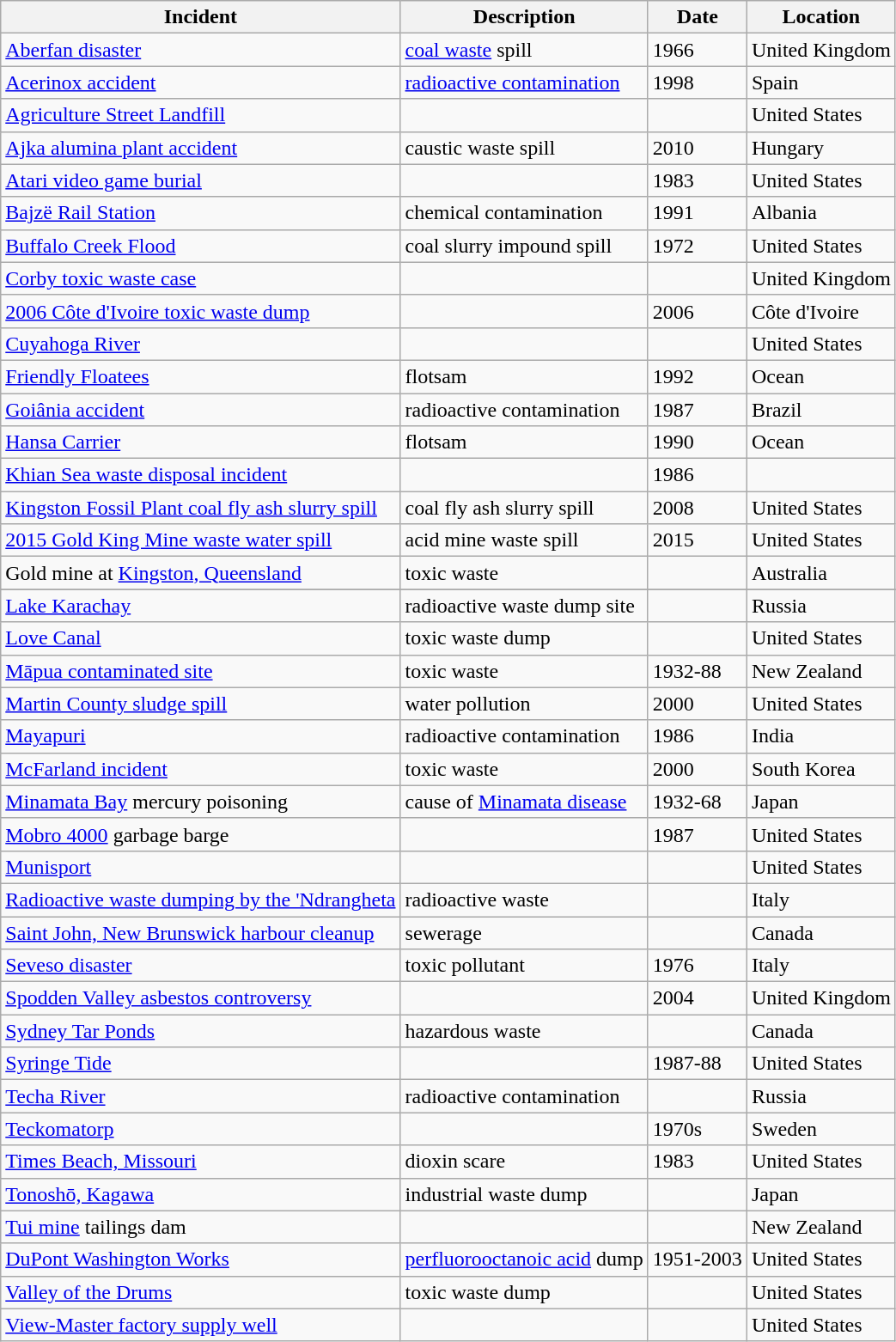<table class="wikitable sortable">
<tr>
<th>Incident</th>
<th>Description</th>
<th>Date</th>
<th>Location</th>
</tr>
<tr>
<td><a href='#'>Aberfan disaster</a></td>
<td><a href='#'>coal waste</a> spill</td>
<td>1966</td>
<td>United Kingdom</td>
</tr>
<tr>
<td><a href='#'>Acerinox accident</a></td>
<td><a href='#'>radioactive contamination</a></td>
<td>1998</td>
<td>Spain</td>
</tr>
<tr>
<td><a href='#'>Agriculture Street Landfill</a></td>
<td></td>
<td></td>
<td>United States</td>
</tr>
<tr>
<td><a href='#'>Ajka alumina plant accident</a></td>
<td>caustic waste spill</td>
<td>2010</td>
<td>Hungary</td>
</tr>
<tr>
<td><a href='#'>Atari video game burial</a></td>
<td></td>
<td>1983</td>
<td>United States</td>
</tr>
<tr>
<td><a href='#'>Bajzë Rail Station</a></td>
<td>chemical contamination</td>
<td>1991</td>
<td>Albania</td>
</tr>
<tr>
<td><a href='#'>Buffalo Creek Flood</a></td>
<td>coal slurry impound spill</td>
<td>1972</td>
<td>United States</td>
</tr>
<tr>
<td><a href='#'>Corby toxic waste case</a></td>
<td></td>
<td></td>
<td>United Kingdom</td>
</tr>
<tr>
<td><a href='#'>2006 Côte d'Ivoire toxic waste dump</a></td>
<td></td>
<td>2006</td>
<td>Côte d'Ivoire</td>
</tr>
<tr>
<td><a href='#'>Cuyahoga River</a></td>
<td></td>
<td></td>
<td>United States</td>
</tr>
<tr>
<td><a href='#'>Friendly Floatees</a></td>
<td>flotsam</td>
<td>1992</td>
<td>Ocean</td>
</tr>
<tr>
<td><a href='#'>Goiânia accident</a></td>
<td>radioactive contamination</td>
<td>1987</td>
<td>Brazil</td>
</tr>
<tr>
<td><a href='#'>Hansa Carrier</a></td>
<td>flotsam</td>
<td>1990</td>
<td>Ocean</td>
</tr>
<tr>
<td><a href='#'>Khian Sea waste disposal incident</a></td>
<td></td>
<td>1986</td>
<td></td>
</tr>
<tr>
<td><a href='#'>Kingston Fossil Plant coal fly ash slurry spill</a></td>
<td>coal fly ash slurry spill</td>
<td>2008</td>
<td>United States</td>
</tr>
<tr>
<td><a href='#'>2015 Gold King Mine waste water spill</a></td>
<td>acid mine waste spill</td>
<td>2015</td>
<td>United States</td>
</tr>
<tr>
<td>Gold mine at <a href='#'>Kingston, Queensland</a></td>
<td>toxic waste</td>
<td></td>
<td>Australia</td>
</tr>
<tr>
</tr>
<tr>
<td><a href='#'>Lake Karachay</a></td>
<td>radioactive waste dump site</td>
<td></td>
<td>Russia</td>
</tr>
<tr>
<td><a href='#'>Love Canal</a></td>
<td>toxic waste dump</td>
<td></td>
<td>United States</td>
</tr>
<tr>
<td><a href='#'>Māpua contaminated site</a></td>
<td>toxic waste</td>
<td>1932-88</td>
<td>New Zealand</td>
</tr>
<tr>
<td><a href='#'>Martin County sludge spill</a></td>
<td>water pollution</td>
<td>2000</td>
<td>United States</td>
</tr>
<tr>
<td><a href='#'>Mayapuri</a></td>
<td>radioactive contamination</td>
<td>1986</td>
<td>India</td>
</tr>
<tr>
<td><a href='#'>McFarland incident</a></td>
<td>toxic waste</td>
<td>2000</td>
<td>South Korea</td>
</tr>
<tr>
<td><a href='#'>Minamata Bay</a> mercury poisoning</td>
<td>cause of <a href='#'>Minamata disease</a></td>
<td>1932-68</td>
<td>Japan</td>
</tr>
<tr>
<td><a href='#'>Mobro 4000</a> garbage barge</td>
<td></td>
<td>1987</td>
<td>United States</td>
</tr>
<tr>
<td><a href='#'>Munisport</a></td>
<td></td>
<td></td>
<td>United States</td>
</tr>
<tr>
<td><a href='#'>Radioactive waste dumping by the 'Ndrangheta</a></td>
<td>radioactive waste</td>
<td></td>
<td>Italy</td>
</tr>
<tr>
<td><a href='#'>Saint John, New Brunswick harbour cleanup</a></td>
<td>sewerage</td>
<td></td>
<td>Canada</td>
</tr>
<tr>
<td><a href='#'>Seveso disaster</a></td>
<td>toxic pollutant</td>
<td>1976</td>
<td>Italy</td>
</tr>
<tr>
<td><a href='#'>Spodden Valley asbestos controversy</a></td>
<td></td>
<td>2004</td>
<td>United Kingdom</td>
</tr>
<tr>
<td><a href='#'>Sydney Tar Ponds</a></td>
<td>hazardous waste</td>
<td></td>
<td>Canada</td>
</tr>
<tr>
<td><a href='#'>Syringe Tide</a></td>
<td></td>
<td>1987-88</td>
<td>United States</td>
</tr>
<tr>
<td><a href='#'>Techa River</a></td>
<td>radioactive contamination</td>
<td></td>
<td>Russia</td>
</tr>
<tr>
<td><a href='#'>Teckomatorp</a></td>
<td></td>
<td>1970s</td>
<td>Sweden</td>
</tr>
<tr>
<td><a href='#'>Times Beach, Missouri</a></td>
<td>dioxin scare</td>
<td>1983</td>
<td>United States</td>
</tr>
<tr>
<td><a href='#'>Tonoshō, Kagawa</a></td>
<td>industrial waste dump</td>
<td></td>
<td>Japan</td>
</tr>
<tr>
<td><a href='#'>Tui mine</a> tailings dam</td>
<td></td>
<td></td>
<td>New Zealand</td>
</tr>
<tr>
<td><a href='#'>DuPont Washington Works</a></td>
<td><a href='#'>perfluorooctanoic acid</a> dump</td>
<td>1951-2003</td>
<td>United States</td>
</tr>
<tr>
<td><a href='#'>Valley of the Drums</a></td>
<td>toxic waste dump</td>
<td></td>
<td>United States</td>
</tr>
<tr>
<td><a href='#'>View-Master factory supply well</a></td>
<td></td>
<td></td>
<td>United States</td>
</tr>
</table>
